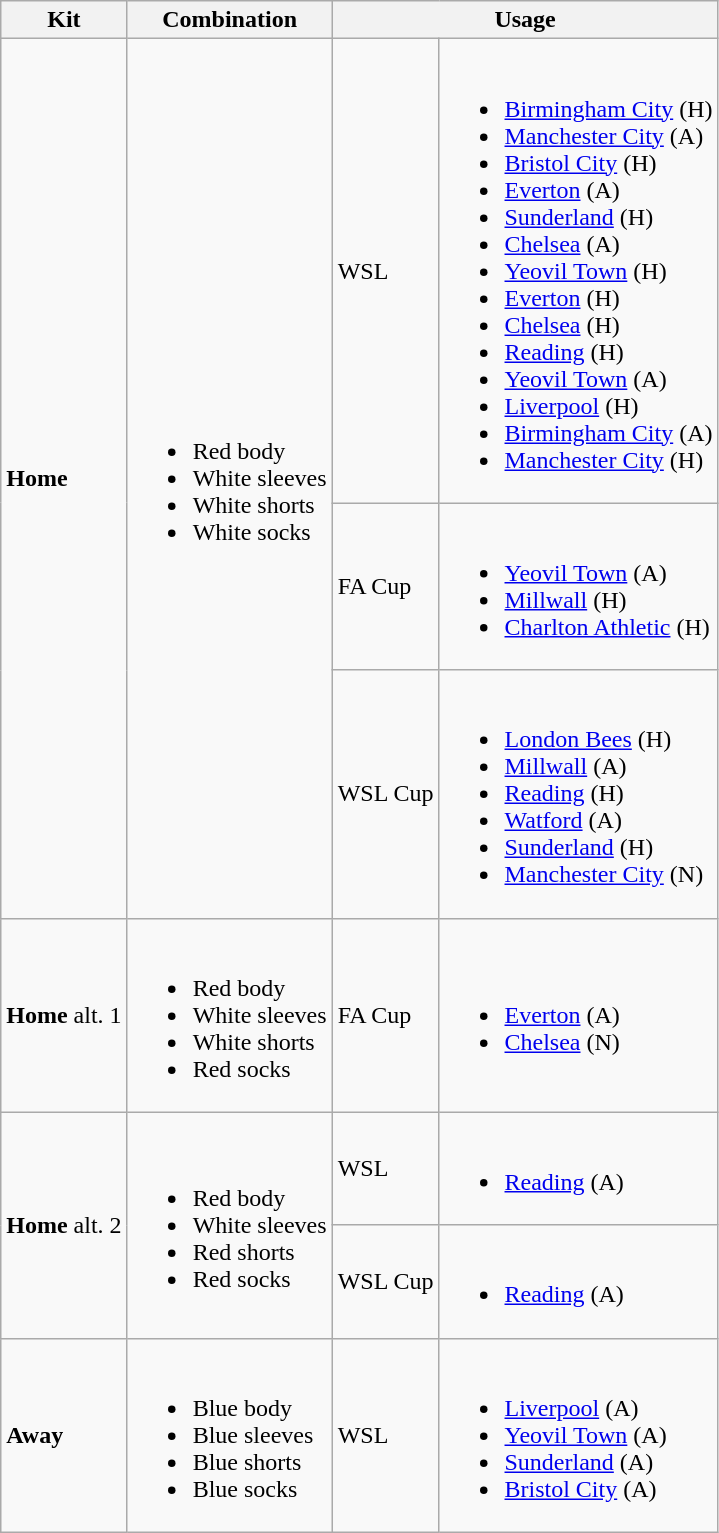<table class="wikitable">
<tr>
<th>Kit</th>
<th>Combination</th>
<th colspan="2">Usage</th>
</tr>
<tr>
<td rowspan="3"><strong>Home</strong></td>
<td rowspan="3"><br><ul><li>Red body</li><li>White sleeves</li><li>White shorts</li><li>White socks</li></ul></td>
<td>WSL</td>
<td><br><ul><li><a href='#'>Birmingham City</a> (H)</li><li><a href='#'>Manchester City</a> (A)</li><li><a href='#'>Bristol City</a> (H)</li><li><a href='#'>Everton</a> (A)</li><li><a href='#'>Sunderland</a> (H)</li><li><a href='#'>Chelsea</a> (A)</li><li><a href='#'>Yeovil Town</a> (H)</li><li><a href='#'>Everton</a> (H)</li><li><a href='#'>Chelsea</a> (H)</li><li><a href='#'>Reading</a> (H)</li><li><a href='#'>Yeovil Town</a> (A)</li><li><a href='#'>Liverpool</a> (H)</li><li><a href='#'>Birmingham City</a> (A)</li><li><a href='#'>Manchester City</a> (H)</li></ul></td>
</tr>
<tr>
<td>FA Cup</td>
<td><br><ul><li><a href='#'>Yeovil Town</a> (A)</li><li><a href='#'>Millwall</a> (H)</li><li><a href='#'>Charlton Athletic</a> (H)</li></ul></td>
</tr>
<tr>
<td>WSL Cup</td>
<td><br><ul><li><a href='#'>London Bees</a> (H)</li><li><a href='#'>Millwall</a> (A)</li><li><a href='#'>Reading</a> (H)</li><li><a href='#'>Watford</a> (A)</li><li><a href='#'>Sunderland</a> (H)</li><li><a href='#'>Manchester City</a> (N)</li></ul></td>
</tr>
<tr>
<td><strong>Home</strong> alt. 1</td>
<td><br><ul><li>Red body</li><li>White sleeves</li><li>White shorts</li><li>Red socks</li></ul></td>
<td>FA Cup</td>
<td><br><ul><li><a href='#'>Everton</a> (A)</li><li><a href='#'>Chelsea</a> (N)</li></ul></td>
</tr>
<tr>
<td rowspan="2"><strong>Home</strong> alt. 2</td>
<td rowspan="2"><br><ul><li>Red body</li><li>White sleeves</li><li>Red shorts</li><li>Red socks</li></ul></td>
<td>WSL</td>
<td><br><ul><li><a href='#'>Reading</a> (A)</li></ul></td>
</tr>
<tr>
<td>WSL Cup</td>
<td><br><ul><li><a href='#'>Reading</a> (A)</li></ul></td>
</tr>
<tr>
<td><strong>Away</strong></td>
<td><br><ul><li>Blue body</li><li>Blue sleeves</li><li>Blue shorts</li><li>Blue socks</li></ul></td>
<td>WSL</td>
<td><br><ul><li><a href='#'>Liverpool</a> (A)</li><li><a href='#'>Yeovil Town</a> (A)</li><li><a href='#'>Sunderland</a> (A)</li><li><a href='#'>Bristol City</a> (A)</li></ul></td>
</tr>
</table>
